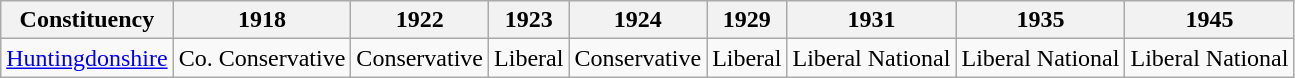<table class="wikitable sortable">
<tr>
<th>Constituency</th>
<th>1918</th>
<th>1922</th>
<th>1923</th>
<th>1924</th>
<th>1929</th>
<th>1931</th>
<th>1935</th>
<th>1945</th>
</tr>
<tr>
<td><a href='#'>Huntingdonshire</a></td>
<td bgcolor=>Co. Conservative</td>
<td bgcolor=>Conservative</td>
<td bgcolor=>Liberal</td>
<td bgcolor=>Conservative</td>
<td bgcolor=>Liberal</td>
<td bgcolor=>Liberal National</td>
<td bgcolor=>Liberal National</td>
<td bgcolor=>Liberal National</td>
</tr>
</table>
